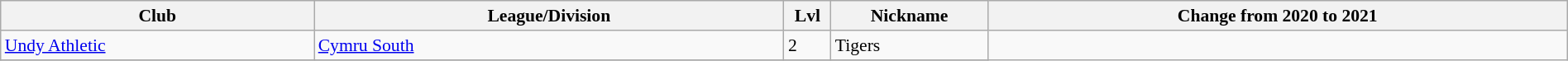<table class="wikitable sortable" width=100% style="font-size:90%">
<tr>
<th width=20%>Club</th>
<th width=30%>League/Division</th>
<th width=3%>Lvl</th>
<th width=10%>Nickname</th>
<th width=37%>Change from 2020 to 2021</th>
</tr>
<tr>
<td><a href='#'>Undy Athletic</a></td>
<td><a href='#'>Cymru South</a></td>
<td>2</td>
<td>Tigers</td>
</tr>
<tr>
</tr>
</table>
